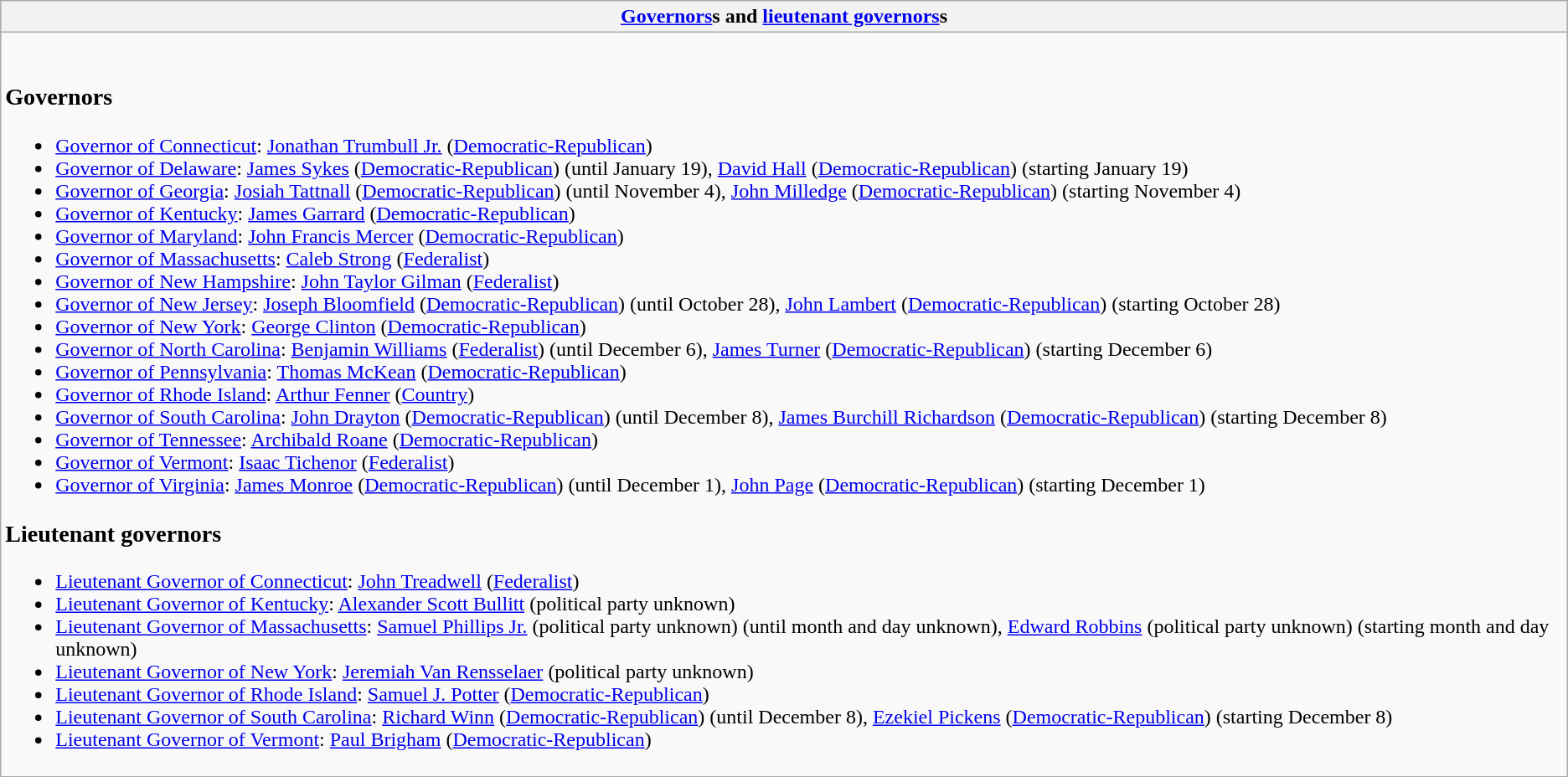<table class="wikitable collapsible collapsed">
<tr>
<th><a href='#'>Governors</a>s and <a href='#'>lieutenant governors</a>s</th>
</tr>
<tr>
<td><br><h3>Governors</h3><ul><li><a href='#'>Governor of Connecticut</a>: <a href='#'>Jonathan Trumbull Jr.</a> (<a href='#'>Democratic-Republican</a>)</li><li><a href='#'>Governor of Delaware</a>: <a href='#'>James Sykes</a> (<a href='#'>Democratic-Republican</a>) (until January 19), <a href='#'>David Hall</a> (<a href='#'>Democratic-Republican</a>) (starting January 19)</li><li><a href='#'>Governor of Georgia</a>: <a href='#'>Josiah Tattnall</a> (<a href='#'>Democratic-Republican</a>) (until November 4), <a href='#'>John Milledge</a> (<a href='#'>Democratic-Republican</a>) (starting November 4)</li><li><a href='#'>Governor of Kentucky</a>: <a href='#'>James Garrard</a> (<a href='#'>Democratic-Republican</a>)</li><li><a href='#'>Governor of Maryland</a>: <a href='#'>John Francis Mercer</a> (<a href='#'>Democratic-Republican</a>)</li><li><a href='#'>Governor of Massachusetts</a>: <a href='#'>Caleb Strong</a> (<a href='#'>Federalist</a>)</li><li><a href='#'>Governor of New Hampshire</a>: <a href='#'>John Taylor Gilman</a> (<a href='#'>Federalist</a>)</li><li><a href='#'>Governor of New Jersey</a>: <a href='#'>Joseph Bloomfield</a> (<a href='#'>Democratic-Republican</a>) (until October 28), <a href='#'>John Lambert</a> (<a href='#'>Democratic-Republican</a>) (starting October 28)</li><li><a href='#'>Governor of New York</a>: <a href='#'>George Clinton</a> (<a href='#'>Democratic-Republican</a>)</li><li><a href='#'>Governor of North Carolina</a>: <a href='#'>Benjamin Williams</a> (<a href='#'>Federalist</a>) (until December 6), <a href='#'>James Turner</a> (<a href='#'>Democratic-Republican</a>) (starting December 6)</li><li><a href='#'>Governor of Pennsylvania</a>: <a href='#'>Thomas McKean</a> (<a href='#'>Democratic-Republican</a>)</li><li><a href='#'>Governor of Rhode Island</a>: <a href='#'>Arthur Fenner</a> (<a href='#'>Country</a>)</li><li><a href='#'>Governor of South Carolina</a>: <a href='#'>John Drayton</a> (<a href='#'>Democratic-Republican</a>) (until December 8), <a href='#'>James Burchill Richardson</a> (<a href='#'>Democratic-Republican</a>) (starting December 8)</li><li><a href='#'>Governor of Tennessee</a>: <a href='#'>Archibald Roane</a> (<a href='#'>Democratic-Republican</a>)</li><li><a href='#'>Governor of Vermont</a>: <a href='#'>Isaac Tichenor</a> (<a href='#'>Federalist</a>)</li><li><a href='#'>Governor of Virginia</a>: <a href='#'>James Monroe</a> (<a href='#'>Democratic-Republican</a>) (until December 1), <a href='#'>John Page</a> (<a href='#'>Democratic-Republican</a>) (starting December 1)</li></ul><h3>Lieutenant governors</h3><ul><li><a href='#'>Lieutenant Governor of Connecticut</a>: <a href='#'>John Treadwell</a> (<a href='#'>Federalist</a>)</li><li><a href='#'>Lieutenant Governor of Kentucky</a>: <a href='#'>Alexander Scott Bullitt</a> (political party unknown)</li><li><a href='#'>Lieutenant Governor of Massachusetts</a>: <a href='#'>Samuel Phillips Jr.</a> (political party unknown) (until month and day unknown), <a href='#'>Edward Robbins</a> (political party unknown) (starting month and day unknown)</li><li><a href='#'>Lieutenant Governor of New York</a>: <a href='#'>Jeremiah Van Rensselaer</a> (political party unknown)</li><li><a href='#'>Lieutenant Governor of Rhode Island</a>: <a href='#'>Samuel J. Potter</a> (<a href='#'>Democratic-Republican</a>)</li><li><a href='#'>Lieutenant Governor of South Carolina</a>: <a href='#'>Richard Winn</a> (<a href='#'>Democratic-Republican</a>) (until December 8), <a href='#'>Ezekiel Pickens</a> (<a href='#'>Democratic-Republican</a>) (starting December 8)</li><li><a href='#'>Lieutenant Governor of Vermont</a>: <a href='#'>Paul Brigham</a> (<a href='#'>Democratic-Republican</a>)</li></ul></td>
</tr>
</table>
